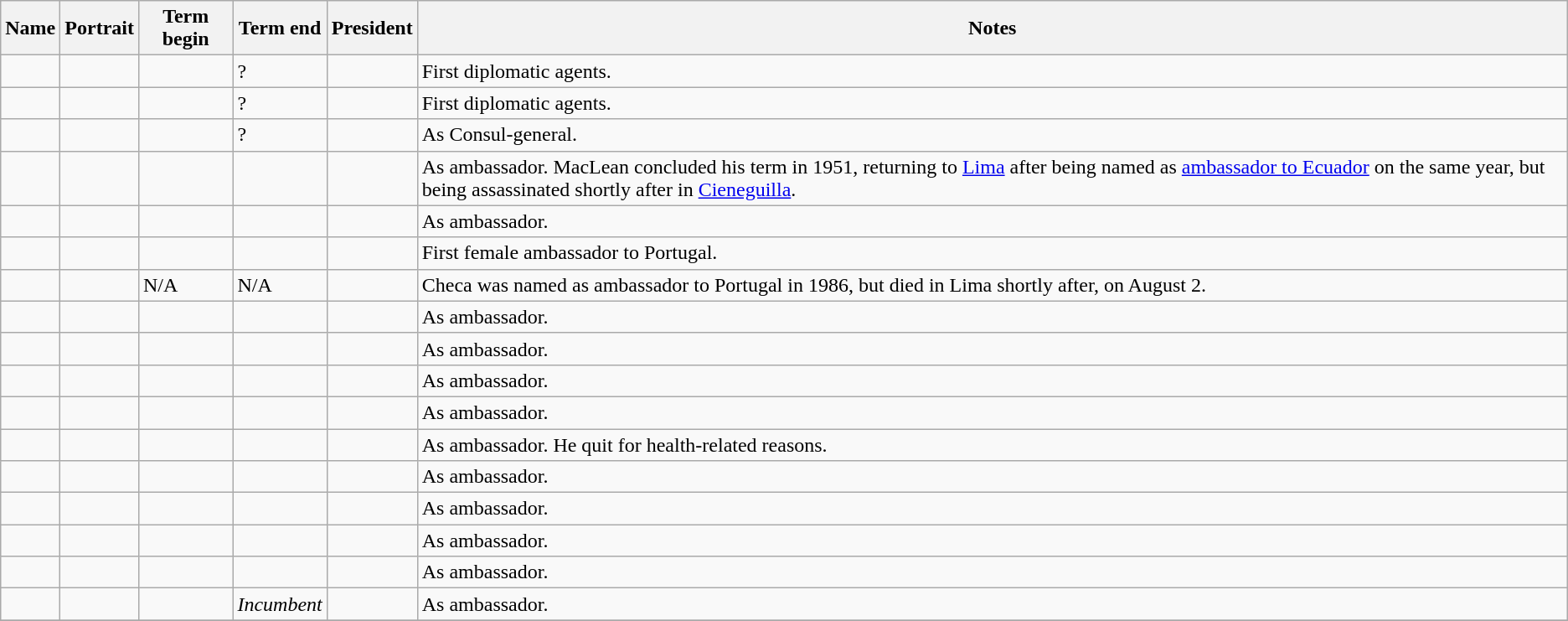<table class="wikitable sortable">
<tr>
<th>Name</th>
<th class="unsortable">Portrait</th>
<th>Term begin</th>
<th>Term end</th>
<th>President</th>
<th class="unsortable">Notes</th>
</tr>
<tr>
<td></td>
<td></td>
<td></td>
<td>?</td>
<td></td>
<td>First diplomatic agents.</td>
</tr>
<tr>
<td></td>
<td></td>
<td></td>
<td>?</td>
<td></td>
<td>First diplomatic agents.</td>
</tr>
<tr>
<td></td>
<td></td>
<td></td>
<td>?</td>
<td></td>
<td>As Consul-general.</td>
</tr>
<tr>
<td></td>
<td></td>
<td></td>
<td></td>
<td></td>
<td>As ambassador. MacLean concluded his term in 1951, returning to <a href='#'>Lima</a> after being named as <a href='#'>ambassador to Ecuador</a> on the same year, but being assassinated shortly after in <a href='#'>Cieneguilla</a>.</td>
</tr>
<tr>
<td></td>
<td></td>
<td></td>
<td></td>
<td></td>
<td>As ambassador.</td>
</tr>
<tr>
<td></td>
<td></td>
<td></td>
<td></td>
<td></td>
<td>First female ambassador to Portugal.</td>
</tr>
<tr>
<td></td>
<td></td>
<td>N/A</td>
<td>N/A</td>
<td></td>
<td>Checa was named as ambassador to Portugal in 1986, but died in Lima shortly after, on August 2.</td>
</tr>
<tr>
<td></td>
<td></td>
<td></td>
<td></td>
<td></td>
<td>As ambassador.</td>
</tr>
<tr>
<td></td>
<td></td>
<td></td>
<td></td>
<td></td>
<td>As ambassador.</td>
</tr>
<tr>
<td></td>
<td></td>
<td></td>
<td></td>
<td></td>
<td>As ambassador.</td>
</tr>
<tr>
<td></td>
<td></td>
<td></td>
<td></td>
<td></td>
<td>As ambassador.</td>
</tr>
<tr>
<td></td>
<td></td>
<td></td>
<td></td>
<td></td>
<td>As ambassador. He quit for health-related reasons.</td>
</tr>
<tr>
<td></td>
<td></td>
<td></td>
<td></td>
<td></td>
<td>As ambassador.</td>
</tr>
<tr>
<td></td>
<td></td>
<td></td>
<td></td>
<td></td>
<td>As ambassador.</td>
</tr>
<tr>
<td></td>
<td></td>
<td></td>
<td></td>
<td></td>
<td>As ambassador.</td>
</tr>
<tr>
<td></td>
<td></td>
<td></td>
<td></td>
<td></td>
<td>As ambassador.</td>
</tr>
<tr>
<td></td>
<td></td>
<td></td>
<td><em>Incumbent</em></td>
<td></td>
<td>As ambassador.</td>
</tr>
<tr>
</tr>
</table>
